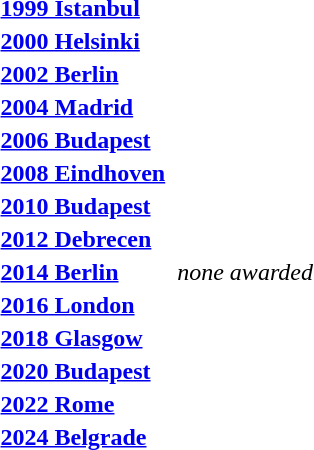<table>
<tr>
<th style="text-align:left;"><a href='#'>1999 Istanbul</a></th>
<td></td>
<td></td>
<td></td>
</tr>
<tr>
<th style="text-align:left;"><a href='#'>2000 Helsinki</a></th>
<td></td>
<td></td>
<td></td>
</tr>
<tr>
<th style="text-align:left;"><a href='#'>2002 Berlin</a></th>
<td></td>
<td></td>
<td></td>
</tr>
<tr>
<th style="text-align:left;"><a href='#'>2004 Madrid</a></th>
<td></td>
<td></td>
<td></td>
</tr>
<tr>
<th style="text-align:left;"><a href='#'>2006 Budapest</a></th>
<td></td>
<td></td>
<td></td>
</tr>
<tr>
<th style="text-align:left;"><a href='#'>2008 Eindhoven</a></th>
<td></td>
<td></td>
<td></td>
</tr>
<tr>
<th style="text-align:left;"><a href='#'>2010 Budapest</a></th>
<td></td>
<td></td>
<td></td>
</tr>
<tr>
<th style="text-align:left;"><a href='#'>2012 Debrecen</a></th>
<td></td>
<td></td>
<td></td>
</tr>
<tr>
<th style="text-align:left;" rowspan=2><a href='#'>2014 Berlin</a></th>
<td></td>
<td rowspan=2><em>none awarded</em></td>
<td></td>
</tr>
<tr>
<td></td>
<td></td>
</tr>
<tr>
<th style="text-align:left;"><a href='#'>2016 London</a></th>
<td></td>
<td></td>
<td></td>
</tr>
<tr>
<th style="text-align:left;"><a href='#'>2018 Glasgow</a></th>
<td></td>
<td></td>
<td></td>
</tr>
<tr>
<th style="text-align:left;"><a href='#'>2020 Budapest</a></th>
<td></td>
<td></td>
<td></td>
</tr>
<tr>
<th style="text-align:left;"><a href='#'>2022 Rome</a></th>
<td></td>
<td></td>
<td></td>
</tr>
<tr>
<th style="text-align:left;"><a href='#'>2024 Belgrade</a></th>
<td></td>
<td></td>
<td></td>
</tr>
</table>
